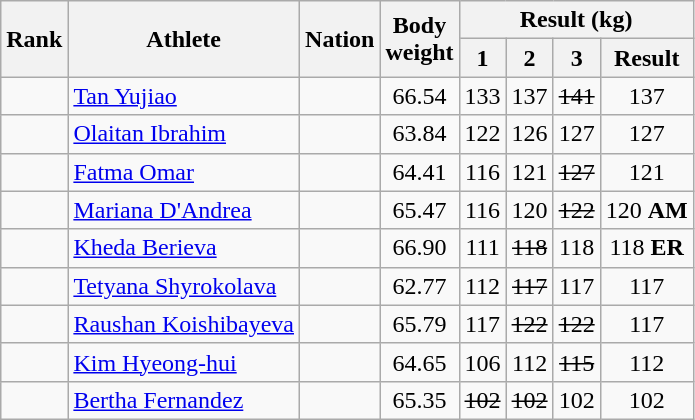<table class="wikitable sortable" style="text-align:center;">
<tr>
<th rowspan=2>Rank</th>
<th rowspan=2>Athlete</th>
<th rowspan=2>Nation</th>
<th rowspan=2>Body<br>weight</th>
<th colspan=4>Result (kg)</th>
</tr>
<tr>
<th>1</th>
<th>2</th>
<th>3</th>
<th>Result</th>
</tr>
<tr>
<td></td>
<td align=left><a href='#'>Tan Yujiao</a></td>
<td align=left></td>
<td>66.54</td>
<td>133</td>
<td>137</td>
<td><s>141</s></td>
<td>137</td>
</tr>
<tr>
<td></td>
<td align=left><a href='#'>Olaitan Ibrahim</a></td>
<td align=left></td>
<td>63.84</td>
<td>122</td>
<td>126</td>
<td>127</td>
<td>127</td>
</tr>
<tr>
<td></td>
<td align=left><a href='#'>Fatma Omar</a></td>
<td align=left></td>
<td>64.41</td>
<td>116</td>
<td>121</td>
<td><s>127</s></td>
<td>121</td>
</tr>
<tr>
<td></td>
<td align=left><a href='#'>Mariana D'Andrea</a></td>
<td align=left></td>
<td>65.47</td>
<td>116</td>
<td>120</td>
<td><s>122</s></td>
<td>120 <strong>AM</strong></td>
</tr>
<tr>
<td></td>
<td align=left><a href='#'>Kheda Berieva</a></td>
<td align=left></td>
<td>66.90</td>
<td>111</td>
<td><s>118</s></td>
<td>118</td>
<td>118 <strong>ER</strong></td>
</tr>
<tr>
<td></td>
<td align=left><a href='#'>Tetyana Shyrokolava</a></td>
<td align=left></td>
<td>62.77</td>
<td>112</td>
<td><s>117</s></td>
<td>117</td>
<td>117</td>
</tr>
<tr>
<td></td>
<td align=left><a href='#'>Raushan Koishibayeva</a></td>
<td align=left></td>
<td>65.79</td>
<td>117</td>
<td><s>122</s></td>
<td><s>122</s></td>
<td>117</td>
</tr>
<tr>
<td></td>
<td align=left><a href='#'>Kim Hyeong-hui</a></td>
<td align=left></td>
<td>64.65</td>
<td>106</td>
<td>112</td>
<td><s>115</s></td>
<td>112</td>
</tr>
<tr>
<td></td>
<td align=left><a href='#'>Bertha Fernandez</a></td>
<td align=left></td>
<td>65.35</td>
<td><s>102</s></td>
<td><s>102</s></td>
<td>102</td>
<td>102</td>
</tr>
</table>
